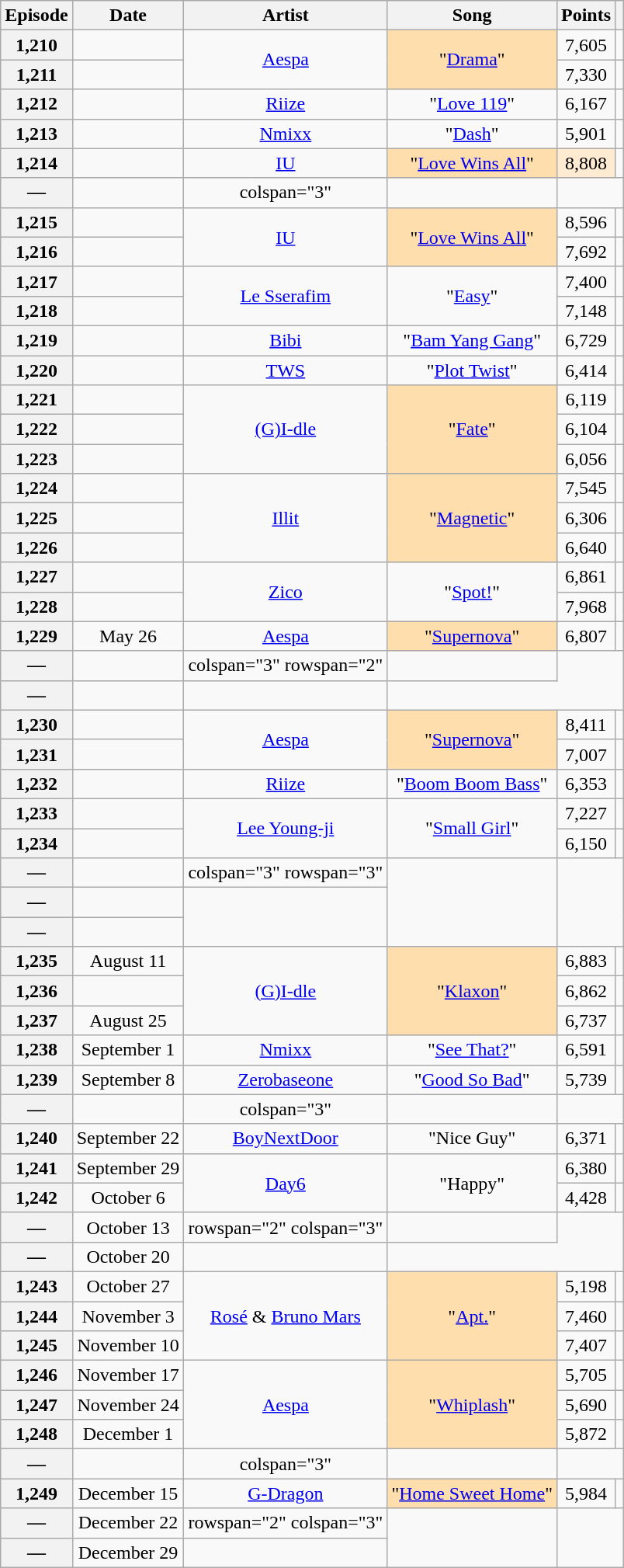<table class="wikitable plainrowheaders sortable" style="text-align:center">
<tr>
<th scope="col">Episode</th>
<th scope="col">Date</th>
<th scope="col">Artist</th>
<th scope="col">Song</th>
<th scope="col">Points</th>
<th scope="col" class="unsortable"></th>
</tr>
<tr>
<th scope="row">1,210</th>
<td></td>
<td rowspan="2"><a href='#'>Aespa</a></td>
<td rowspan="2" style="background:#FFDEAD">"<a href='#'>Drama</a>" </td>
<td>7,605</td>
<td></td>
</tr>
<tr>
<th scope="row">1,211</th>
<td></td>
<td>7,330</td>
<td></td>
</tr>
<tr>
<th scope="row">1,212</th>
<td></td>
<td><a href='#'>Riize</a></td>
<td>"<a href='#'>Love 119</a>"</td>
<td>6,167</td>
<td></td>
</tr>
<tr>
<th scope="row">1,213</th>
<td></td>
<td><a href='#'>Nmixx</a></td>
<td>"<a href='#'>Dash</a>"</td>
<td>5,901</td>
<td></td>
</tr>
<tr>
<th scope="row">1,214</th>
<td></td>
<td><a href='#'>IU</a></td>
<td style="background:#FFDEAD">"<a href='#'>Love Wins All</a>" </td>
<td style="background:#FFEBD2">8,808 </td>
<td></td>
</tr>
<tr>
<th scope="row">—</th>
<td></td>
<td>colspan="3" </td>
<td></td>
</tr>
<tr>
<th scope="row">1,215</th>
<td></td>
<td rowspan="2"><a href='#'>IU</a></td>
<td rowspan="2" style="background:#FFDEAD">"<a href='#'>Love Wins All</a>" </td>
<td>8,596</td>
<td></td>
</tr>
<tr>
<th scope="row">1,216</th>
<td></td>
<td>7,692</td>
<td></td>
</tr>
<tr>
<th scope="row">1,217</th>
<td></td>
<td rowspan="2"><a href='#'>Le Sserafim</a></td>
<td rowspan="2">"<a href='#'>Easy</a>"</td>
<td>7,400</td>
<td></td>
</tr>
<tr>
<th scope="row">1,218</th>
<td></td>
<td>7,148</td>
<td></td>
</tr>
<tr>
<th scope="row">1,219</th>
<td></td>
<td><a href='#'>Bibi</a></td>
<td>"<a href='#'>Bam Yang Gang</a>"</td>
<td>6,729</td>
<td></td>
</tr>
<tr>
<th scope="row">1,220</th>
<td></td>
<td><a href='#'>TWS</a></td>
<td>"<a href='#'>Plot Twist</a>"</td>
<td>6,414</td>
<td></td>
</tr>
<tr>
<th scope="row">1,221</th>
<td></td>
<td rowspan="3"><a href='#'>(G)I-dle</a></td>
<td rowspan="3" style="background:#FFDEAD">"<a href='#'>Fate</a>" </td>
<td>6,119</td>
<td></td>
</tr>
<tr>
<th scope="row">1,222</th>
<td></td>
<td>6,104</td>
<td></td>
</tr>
<tr>
<th scope="row">1,223</th>
<td></td>
<td>6,056</td>
<td></td>
</tr>
<tr>
<th scope="row">1,224</th>
<td></td>
<td rowspan="3"><a href='#'>Illit</a></td>
<td rowspan="3" style="background:#FFDEAD">"<a href='#'>Magnetic</a>" </td>
<td>7,545</td>
<td></td>
</tr>
<tr>
<th scope="row">1,225</th>
<td></td>
<td>6,306</td>
<td></td>
</tr>
<tr>
<th scope="row">1,226</th>
<td></td>
<td>6,640</td>
<td></td>
</tr>
<tr>
<th scope="row">1,227</th>
<td></td>
<td rowspan="2"><a href='#'>Zico</a></td>
<td rowspan="2">"<a href='#'>Spot!</a>"</td>
<td>6,861</td>
<td></td>
</tr>
<tr>
<th scope="row">1,228</th>
<td></td>
<td>7,968</td>
<td></td>
</tr>
<tr>
<th scope="row">1,229</th>
<td>May 26</td>
<td><a href='#'>Aespa</a></td>
<td style="background:#FFDEAD">"<a href='#'>Supernova</a>" </td>
<td>6,807</td>
<td></td>
</tr>
<tr>
<th scope="row">—</th>
<td></td>
<td>colspan="3" rowspan="2" </td>
<td></td>
</tr>
<tr>
<th scope="row">—</th>
<td></td>
<td></td>
</tr>
<tr>
<th scope="row">1,230</th>
<td></td>
<td rowspan="2"><a href='#'>Aespa</a></td>
<td rowspan="2" style="background:#FFDEAD">"<a href='#'>Supernova</a>" </td>
<td>8,411</td>
<td></td>
</tr>
<tr>
<th scope="row">1,231</th>
<td></td>
<td>7,007</td>
<td></td>
</tr>
<tr>
<th scope="row">1,232</th>
<td></td>
<td><a href='#'>Riize</a></td>
<td>"<a href='#'>Boom Boom Bass</a>"</td>
<td>6,353</td>
<td></td>
</tr>
<tr>
<th scope="row">1,233</th>
<td></td>
<td rowspan="2"><a href='#'>Lee Young-ji</a></td>
<td rowspan="2">"<a href='#'>Small Girl</a>"</td>
<td>7,227</td>
<td></td>
</tr>
<tr>
<th scope="row">1,234</th>
<td></td>
<td>6,150</td>
<td></td>
</tr>
<tr>
<th scope="row">—</th>
<td></td>
<td>colspan="3" rowspan="3" </td>
<td rowspan="3"></td>
</tr>
<tr>
<th scope="row">—</th>
<td></td>
</tr>
<tr>
<th scope="row">—</th>
<td></td>
</tr>
<tr>
<th scope="row">1,235</th>
<td>August 11</td>
<td rowspan="3"><a href='#'>(G)I-dle</a></td>
<td rowspan="3" style="background:#FFDEAD">"<a href='#'>Klaxon</a>" </td>
<td>6,883</td>
<td></td>
</tr>
<tr>
<th scope="row">1,236</th>
<td></td>
<td>6,862</td>
<td></td>
</tr>
<tr>
<th scope="row">1,237</th>
<td>August 25</td>
<td>6,737</td>
<td></td>
</tr>
<tr>
<th scope="row">1,238</th>
<td>September 1</td>
<td><a href='#'>Nmixx</a></td>
<td>"<a href='#'>See That?</a>"</td>
<td>6,591</td>
<td></td>
</tr>
<tr>
<th scope="row">1,239</th>
<td>September 8</td>
<td><a href='#'>Zerobaseone</a></td>
<td>"<a href='#'>Good So Bad</a>"</td>
<td>5,739</td>
<td></td>
</tr>
<tr>
<th scope="row">—</th>
<td></td>
<td>colspan="3" </td>
<td></td>
</tr>
<tr>
<th scope="row">1,240</th>
<td>September 22</td>
<td><a href='#'>BoyNextDoor</a></td>
<td>"Nice Guy"</td>
<td>6,371</td>
<td></td>
</tr>
<tr>
<th scope="row">1,241</th>
<td>September 29</td>
<td rowspan="2"><a href='#'>Day6</a></td>
<td rowspan="2">"Happy"</td>
<td>6,380</td>
<td></td>
</tr>
<tr>
<th scope="row">1,242</th>
<td>October 6</td>
<td>4,428</td>
<td></td>
</tr>
<tr>
<th scope="row">—</th>
<td>October 13</td>
<td>rowspan="2" colspan="3" </td>
<td></td>
</tr>
<tr>
<th scope="row">—</th>
<td>October 20</td>
<td></td>
</tr>
<tr>
<th scope="row">1,243</th>
<td>October 27</td>
<td rowspan="3"><a href='#'>Rosé</a> & <a href='#'>Bruno Mars</a></td>
<td rowspan="3" style="background:#FFDEAD">"<a href='#'>Apt.</a>" </td>
<td>5,198</td>
<td></td>
</tr>
<tr>
<th scope="row">1,244</th>
<td>November 3</td>
<td>7,460</td>
<td></td>
</tr>
<tr>
<th scope="row">1,245</th>
<td>November 10</td>
<td>7,407</td>
<td></td>
</tr>
<tr>
<th scope="row">1,246</th>
<td>November 17</td>
<td rowspan="3"><a href='#'>Aespa</a></td>
<td rowspan="3" style="background:#FFDEAD">"<a href='#'>Whiplash</a>" </td>
<td>5,705</td>
<td></td>
</tr>
<tr>
<th scope="row">1,247</th>
<td>November 24</td>
<td>5,690</td>
<td></td>
</tr>
<tr>
<th scope="row">1,248</th>
<td>December 1</td>
<td>5,872</td>
<td></td>
</tr>
<tr>
<th scope="row">—</th>
<td></td>
<td>colspan="3" </td>
<td></td>
</tr>
<tr>
<th scope="row">1,249</th>
<td>December 15</td>
<td><a href='#'>G-Dragon</a></td>
<td style="background:#FFDEAD">"<a href='#'>Home Sweet Home</a>" </td>
<td>5,984</td>
<td></td>
</tr>
<tr>
<th scope="row">—</th>
<td>December 22</td>
<td>rowspan="2" colspan="3" </td>
<td rowspan="2"></td>
</tr>
<tr>
<th scope="row">—</th>
<td>December 29</td>
</tr>
</table>
